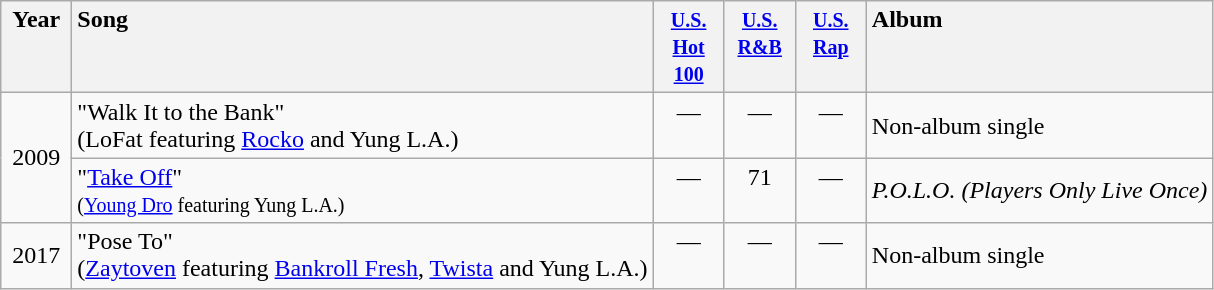<table class="wikitable">
<tr>
<th style="vertical-align:top; text-align:center; width:40px;">Year</th>
<th style="text-align:left; vertical-align:top;">Song</th>
<th style="vertical-align:top; text-align:center; width:40px;"><small><a href='#'>U.S. Hot 100</a></small></th>
<th style="vertical-align:top; text-align:center; width:40px;"><small><a href='#'>U.S. R&B</a></small></th>
<th style="vertical-align:top; text-align:center; width:40px;"><small><a href='#'>U.S. Rap</a></small></th>
<th style="text-align:left; vertical-align:top;">Album</th>
</tr>
<tr>
<td style="text-align:center;" rowspan="2">2009</td>
<td style="text-align:left; vertical-align:top;">"Walk It to the Bank"<br><span>(LoFat featuring <a href='#'>Rocko</a> and Yung L.A.)</span></td>
<td style="text-align:center; vertical-align:top;">—</td>
<td style="text-align:center; vertical-align:top;">—</td>
<td style="text-align:center; vertical-align:top;">—</td>
<td style="text-align:left;">Non-album single</td>
</tr>
<tr>
<td style="text-align:left; vertical-align:top;">"<a href='#'>Take Off</a>"<br><small>(<a href='#'>Young Dro</a> featuring Yung L.A.)</small></td>
<td style="text-align:center; vertical-align:top;">—</td>
<td style="text-align:center; vertical-align:top;">71</td>
<td style="text-align:center; vertical-align:top;">—</td>
<td style="text-align:left;"><em>P.O.L.O. (Players Only Live Once)</em></td>
</tr>
<tr>
<td style="text-align:center;">2017</td>
<td style="text-align:left; vertical-align:top;">"Pose To"<br><span>(<a href='#'>Zaytoven</a> featuring <a href='#'>Bankroll Fresh</a>, <a href='#'>Twista</a> and Yung L.A.)</span></td>
<td style="text-align:center; vertical-align:top;">—</td>
<td style="text-align:center; vertical-align:top;">—</td>
<td style="text-align:center; vertical-align:top;">—</td>
<td style="text-align:left;">Non-album single</td>
</tr>
</table>
